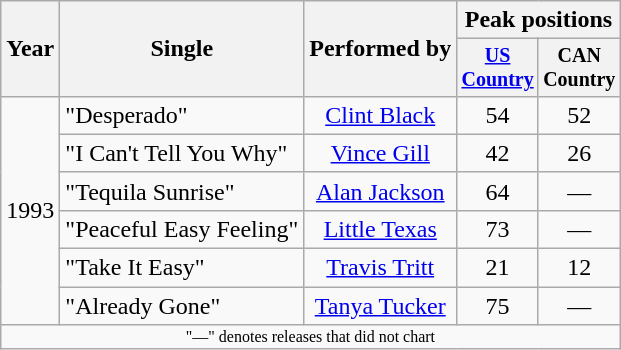<table class="wikitable" style="text-align:center;">
<tr>
<th rowspan="2">Year</th>
<th rowspan="2">Single</th>
<th rowspan="2">Performed by</th>
<th colspan="2">Peak positions</th>
</tr>
<tr style="font-size:smaller;">
<th style="width:45px;"><a href='#'>US Country</a><br></th>
<th style="width:45px;">CAN Country<br></th>
</tr>
<tr>
<td rowspan="6">1993</td>
<td style="text-align:left;">"Desperado"</td>
<td><a href='#'>Clint Black</a></td>
<td>54</td>
<td>52</td>
</tr>
<tr>
<td style="text-align:left;">"I Can't Tell You Why"</td>
<td><a href='#'>Vince Gill</a></td>
<td>42</td>
<td>26</td>
</tr>
<tr>
<td style="text-align:left;">"Tequila Sunrise"</td>
<td><a href='#'>Alan Jackson</a></td>
<td>64</td>
<td>—</td>
</tr>
<tr>
<td style="text-align:left;">"Peaceful Easy Feeling"</td>
<td><a href='#'>Little Texas</a></td>
<td>73</td>
<td>—</td>
</tr>
<tr>
<td style="text-align:left;">"Take It Easy"</td>
<td><a href='#'>Travis Tritt</a></td>
<td>21</td>
<td>12</td>
</tr>
<tr>
<td style="text-align:left;">"Already Gone"</td>
<td><a href='#'>Tanya Tucker</a></td>
<td>75</td>
<td>—</td>
</tr>
<tr>
<td colspan="10" style="font-size:8pt">"—" denotes releases that did not chart</td>
</tr>
</table>
